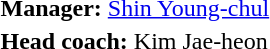<table>
<tr>
<td><strong>Manager:</strong>  <a href='#'>Shin Young-chul</a></td>
</tr>
<tr>
<td><strong>Head coach:</strong>  Kim Jae-heon</td>
</tr>
</table>
